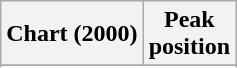<table class="wikitable sortable plainrowheaders" style="text-align:center">
<tr>
<th scope="col">Chart (2000)</th>
<th scope="col">Peak<br> position</th>
</tr>
<tr>
</tr>
<tr>
</tr>
<tr>
</tr>
<tr>
</tr>
<tr>
</tr>
<tr>
</tr>
</table>
